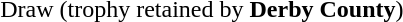<table width="100%">
<tr>
<td align="right">Draw (trophy retained by <strong>Derby County</strong>)</td>
</tr>
</table>
